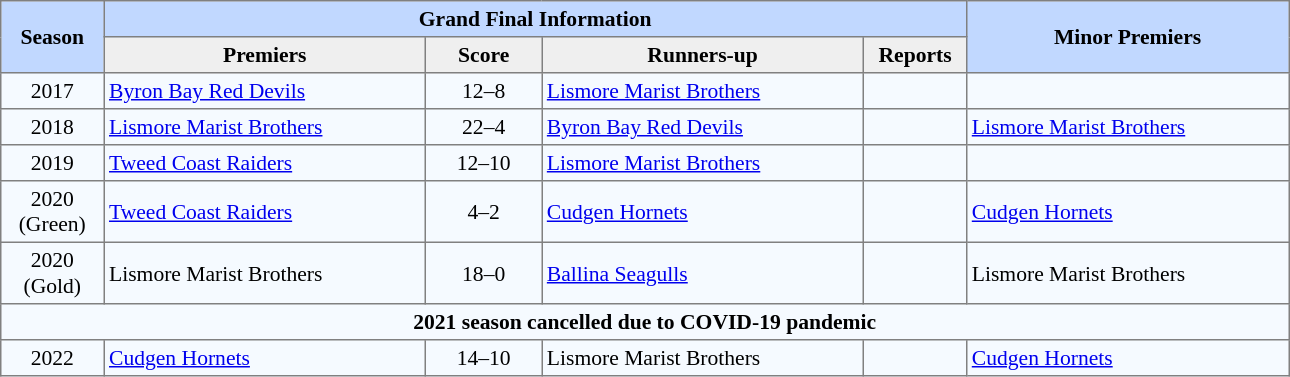<table border="1" cellpadding="3" cellspacing="0" style="border-collapse:collapse; font-size:90%; width:68%;">
<tr style="background:#c1d8ff;">
<th rowspan="2" style="width:8%;">Season</th>
<th colspan="4">Grand Final Information</th>
<th rowspan="2" style="width:25%;">Minor Premiers</th>
</tr>
<tr style="background:#efefef;">
<th style="width:25%;">Premiers</th>
<th style="width:9%;">Score</th>
<th style="width:25%;">Runners-up</th>
<th style="width:8%;">Reports</th>
</tr>
<tr style="text-align:center; background:#f5faff;">
<td>2017</td>
<td align=left> <a href='#'>Byron Bay Red Devils</a></td>
<td>12–8</td>
<td align=left> <a href='#'>Lismore Marist Brothers</a></td>
<td></td>
<td align=left></td>
</tr>
<tr style="text-align:center; background:#f5faff;">
<td>2018</td>
<td align=left> <a href='#'>Lismore Marist Brothers</a></td>
<td>22–4</td>
<td align=left> <a href='#'>Byron Bay Red Devils</a></td>
<td></td>
<td align=left> <a href='#'>Lismore Marist Brothers</a></td>
</tr>
<tr style="text-align:center; background:#f5faff;">
<td>2019</td>
<td align=left> <a href='#'>Tweed Coast Raiders</a></td>
<td>12–10</td>
<td align=left> <a href='#'>Lismore Marist Brothers</a></td>
<td></td>
<td align=left></td>
</tr>
<tr style="text-align:center; background:#f5faff;">
<td>2020 (Green)</td>
<td align=left> <a href='#'>Tweed Coast Raiders</a></td>
<td>4–2</td>
<td align=left> <a href='#'>Cudgen Hornets</a></td>
<td></td>
<td align=left> <a href='#'>Cudgen Hornets</a></td>
</tr>
<tr style="text-align:center; background:#f5faff;">
<td>2020 (Gold)</td>
<td align=left> Lismore Marist Brothers</td>
<td>18–0</td>
<td align=left> <a href='#'>Ballina Seagulls</a></td>
<td></td>
<td align=left> Lismore Marist Brothers</td>
</tr>
<tr style="text-align:center; background:#f5faff;">
<td colspan="6"><strong>2021 season cancelled due to COVID-19 pandemic</strong></td>
</tr>
<tr style="text-align:center; background:#f5faff;">
<td>2022</td>
<td align=left> <a href='#'>Cudgen Hornets</a></td>
<td>14–10</td>
<td align=left> Lismore Marist Brothers</td>
<td></td>
<td align=left> <a href='#'>Cudgen Hornets</a></td>
</tr>
</table>
